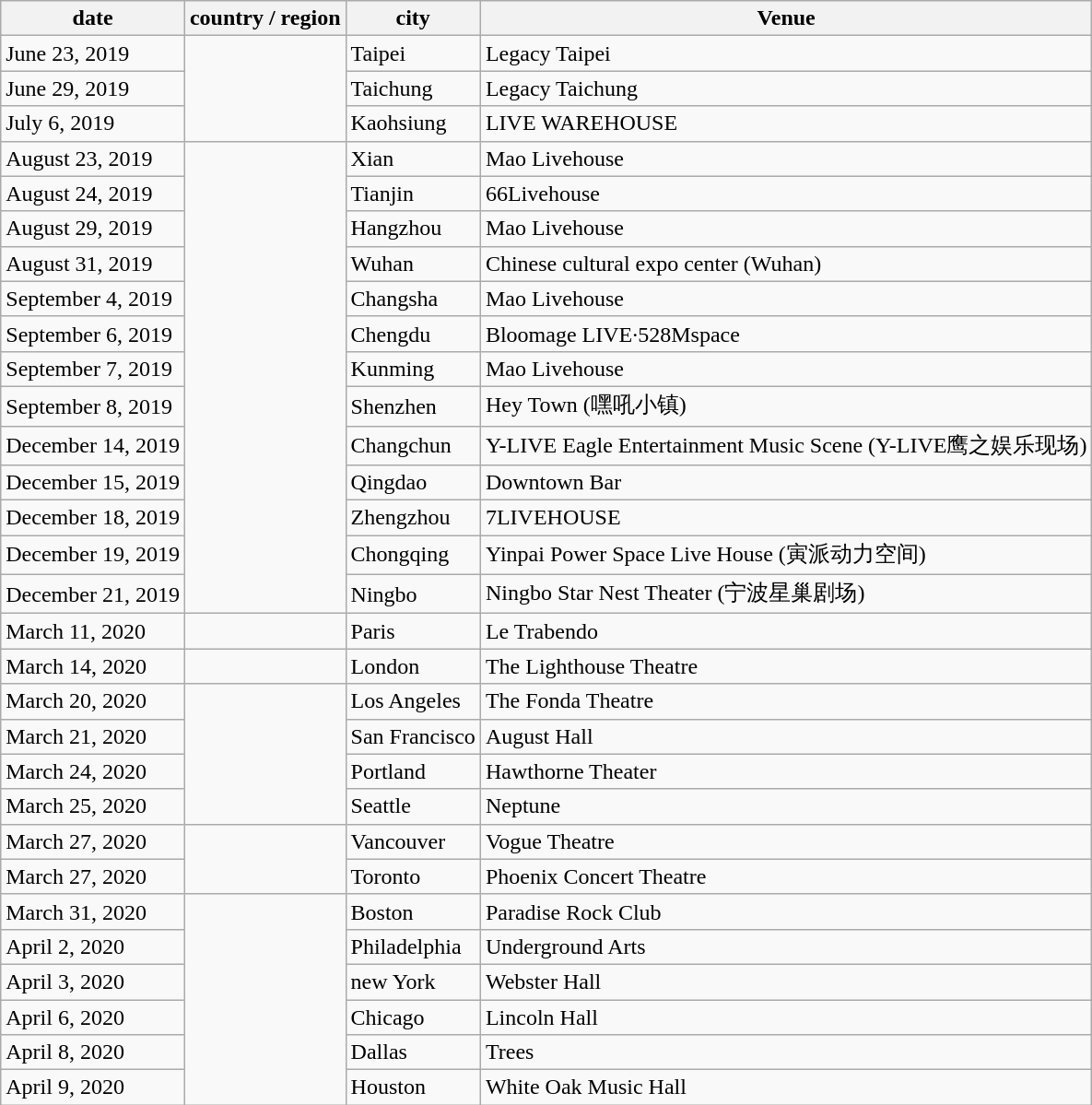<table class="wikitable">
<tr>
<th>date</th>
<th>country / region</th>
<th>city</th>
<th>Venue</th>
</tr>
<tr>
<td>June 23, 2019</td>
<td rowspan="3"></td>
<td>Taipei</td>
<td>Legacy Taipei</td>
</tr>
<tr>
<td>June 29, 2019</td>
<td>Taichung</td>
<td>Legacy Taichung</td>
</tr>
<tr>
<td>July 6, 2019</td>
<td>Kaohsiung</td>
<td>LIVE WAREHOUSE</td>
</tr>
<tr>
<td>August 23, 2019</td>
<td rowspan="13"></td>
<td>Xian</td>
<td>Mao Livehouse</td>
</tr>
<tr>
<td>August 24, 2019</td>
<td>Tianjin</td>
<td>66Livehouse</td>
</tr>
<tr>
<td>August 29, 2019</td>
<td>Hangzhou</td>
<td>Mao Livehouse</td>
</tr>
<tr>
<td>August 31, 2019</td>
<td>Wuhan</td>
<td>Chinese cultural expo center (Wuhan)</td>
</tr>
<tr>
<td>September 4, 2019</td>
<td>Changsha</td>
<td>Mao Livehouse</td>
</tr>
<tr>
<td>September 6, 2019</td>
<td>Chengdu</td>
<td>Bloomage LIVE·528Mspace</td>
</tr>
<tr>
<td>September 7, 2019</td>
<td>Kunming</td>
<td>Mao Livehouse</td>
</tr>
<tr>
<td>September 8, 2019</td>
<td>Shenzhen</td>
<td>Hey Town (嘿吼小镇)</td>
</tr>
<tr>
<td>December 14, 2019</td>
<td>Changchun</td>
<td>Y-LIVE Eagle Entertainment Music Scene (Y-LIVE鹰之娱乐现场)</td>
</tr>
<tr>
<td>December 15, 2019</td>
<td>Qingdao</td>
<td>Downtown Bar</td>
</tr>
<tr>
<td>December 18, 2019</td>
<td>Zhengzhou</td>
<td>7LIVEHOUSE</td>
</tr>
<tr>
<td>December 19, 2019</td>
<td>Chongqing</td>
<td>Yinpai Power Space Live House (寅派动力空间)</td>
</tr>
<tr>
<td>December 21, 2019</td>
<td>Ningbo</td>
<td>Ningbo Star Nest Theater (宁波星巢剧场)</td>
</tr>
<tr>
<td>March 11, 2020</td>
<td></td>
<td>Paris</td>
<td>Le Trabendo</td>
</tr>
<tr>
<td>March 14, 2020</td>
<td></td>
<td>London</td>
<td>The Lighthouse Theatre</td>
</tr>
<tr>
<td>March 20, 2020</td>
<td rowspan="4"></td>
<td>Los Angeles</td>
<td>The Fonda Theatre</td>
</tr>
<tr>
<td>March 21, 2020</td>
<td>San Francisco</td>
<td>August Hall</td>
</tr>
<tr>
<td>March 24, 2020</td>
<td>Portland</td>
<td>Hawthorne Theater</td>
</tr>
<tr>
<td>March 25, 2020</td>
<td>Seattle</td>
<td>Neptune</td>
</tr>
<tr>
<td>March 27, 2020</td>
<td rowspan="2"></td>
<td>Vancouver</td>
<td>Vogue Theatre</td>
</tr>
<tr>
<td>March 27, 2020</td>
<td>Toronto</td>
<td>Phoenix Concert Theatre</td>
</tr>
<tr>
<td>March 31, 2020</td>
<td rowspan="6"></td>
<td>Boston</td>
<td>Paradise Rock Club</td>
</tr>
<tr>
<td>April 2, 2020</td>
<td>Philadelphia</td>
<td>Underground Arts</td>
</tr>
<tr>
<td>April 3, 2020</td>
<td>new York</td>
<td>Webster Hall</td>
</tr>
<tr>
<td>April 6, 2020</td>
<td>Chicago</td>
<td>Lincoln Hall</td>
</tr>
<tr>
<td>April 8, 2020</td>
<td>Dallas</td>
<td>Trees</td>
</tr>
<tr>
<td>April 9, 2020</td>
<td>Houston</td>
<td>White Oak Music Hall</td>
</tr>
</table>
